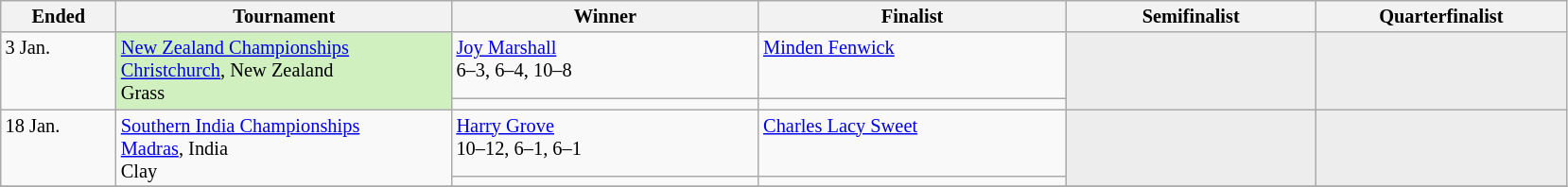<table class="wikitable" style="font-size:85%;">
<tr>
<th width="75">Ended</th>
<th width="230">Tournament</th>
<th width="210">Winner</th>
<th width="210">Finalist</th>
<th width="170">Semifinalist</th>
<th width="170">Quarterfinalist</th>
</tr>
<tr valign=top>
<td rowspan=2>3 Jan.</td>
<td style="background:#d0f0c0" rowspan=2><a href='#'>New Zealand Championships</a><br><a href='#'>Christchurch</a>, New Zealand<br>Grass</td>
<td> <a href='#'>Joy Marshall</a><br>6–3, 6–4, 10–8</td>
<td> <a href='#'>Minden Fenwick</a></td>
<td style="background:#ededed;" rowspan=2></td>
<td style="background:#ededed;" rowspan=2></td>
</tr>
<tr valign=top>
<td></td>
<td></td>
</tr>
<tr valign=top>
<td rowspan=2>18 Jan.</td>
<td rowspan="2"><a href='#'>Southern India Championships</a> <br><a href='#'>Madras</a>, India<br>Clay</td>
<td> <a href='#'>Harry Grove</a><br>10–12, 6–1, 6–1</td>
<td> <a href='#'>Charles Lacy Sweet</a></td>
<td style="background:#ededed;" rowspan=2></td>
<td style="background:#ededed;" rowspan=2></td>
</tr>
<tr valign=top>
<td></td>
<td></td>
</tr>
<tr valign=top>
</tr>
</table>
